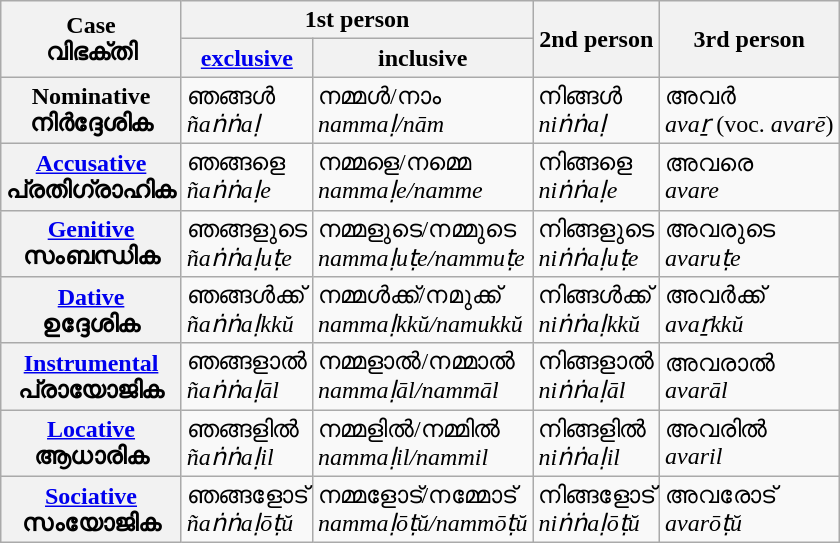<table class="wikitable">
<tr>
<th rowspan="2">Case<br>വിഭക്തി</th>
<th colspan="2">1st person</th>
<th rowspan="2">2nd person</th>
<th rowspan="2">3rd person</th>
</tr>
<tr>
<th><a href='#'>exclusive</a></th>
<th>inclusive</th>
</tr>
<tr>
<th>Nominative<br>നിർദ്ദേശിക</th>
<td>ഞങ്ങൾ<br><em>ñaṅṅaḷ</em></td>
<td>നമ്മൾ/നാം<br><em>nammaḷ/nām</em></td>
<td>നിങ്ങൾ<br><em>niṅṅaḷ</em></td>
<td>അവർ<br><em>avaṟ</em> (voc. <em>avarē</em>)</td>
</tr>
<tr>
<th><a href='#'>Accusative</a><br>പ്രതിഗ്രാഹിക</th>
<td>ഞങ്ങളെ<br><em>ñaṅṅaḷe</em></td>
<td>നമ്മളെ/നമ്മെ<br><em>nammaḷe/namme</em></td>
<td>നിങ്ങളെ<br><em>niṅṅaḷe</em></td>
<td>അവരെ<br><em>avare</em></td>
</tr>
<tr>
<th><a href='#'>Genitive</a><br>സംബന്ധിക</th>
<td>ഞങ്ങളുടെ<br><em>ñaṅṅaḷuṭe</em></td>
<td>നമ്മളുടെ/നമ്മുടെ<br><em>nammaḷuṭe/nammuṭe</em></td>
<td>നിങ്ങളുടെ<br><em>niṅṅaḷuṭe</em></td>
<td>അവരുടെ<br><em>avaruṭe</em></td>
</tr>
<tr>
<th><a href='#'>Dative</a><br>ഉദ്ദേശിക</th>
<td>ഞങ്ങൾക്ക്<br><em>ñaṅṅaḷkkŭ</em></td>
<td>നമ്മൾക്ക്/നമുക്ക്<br><em>nammaḷkkŭ/namukkŭ</em></td>
<td>നിങ്ങൾക്ക്<br><em>niṅṅaḷkkŭ</em></td>
<td>അവർക്ക്<br><em>avaṟkkŭ</em></td>
</tr>
<tr>
<th><a href='#'>Instrumental</a><br>പ്രായോജിക</th>
<td>ഞങ്ങളാൽ<br><em>ñaṅṅaḷāl</em></td>
<td>നമ്മളാൽ/നമ്മാൽ<br><em>nammaḷāl/nammāl</em></td>
<td>നിങ്ങളാൽ<br><em>niṅṅaḷāl</em></td>
<td>അവരാൽ<br><em>avarāl</em></td>
</tr>
<tr>
<th><a href='#'>Locative</a><br>ആധാരിക</th>
<td>ഞങ്ങളിൽ<br><em>ñaṅṅaḷil</em></td>
<td>നമ്മളിൽ/നമ്മിൽ<br><em>nammaḷil/nammil</em></td>
<td>നിങ്ങളിൽ<br><em>niṅṅaḷil</em></td>
<td>അവരിൽ<br><em>avaril</em></td>
</tr>
<tr>
<th><a href='#'>Sociative</a><br>സംയോജിക</th>
<td>ഞങ്ങളോട്<br><em>ñaṅṅaḷōṭŭ</em></td>
<td>നമ്മളോട്/നമ്മോട്<br><em>nammaḷōṭŭ/nammōṭŭ</em></td>
<td>നിങ്ങളോട്<br><em>niṅṅaḷōṭŭ</em></td>
<td>അവരോട്<br><em>avarōṭŭ</em></td>
</tr>
</table>
